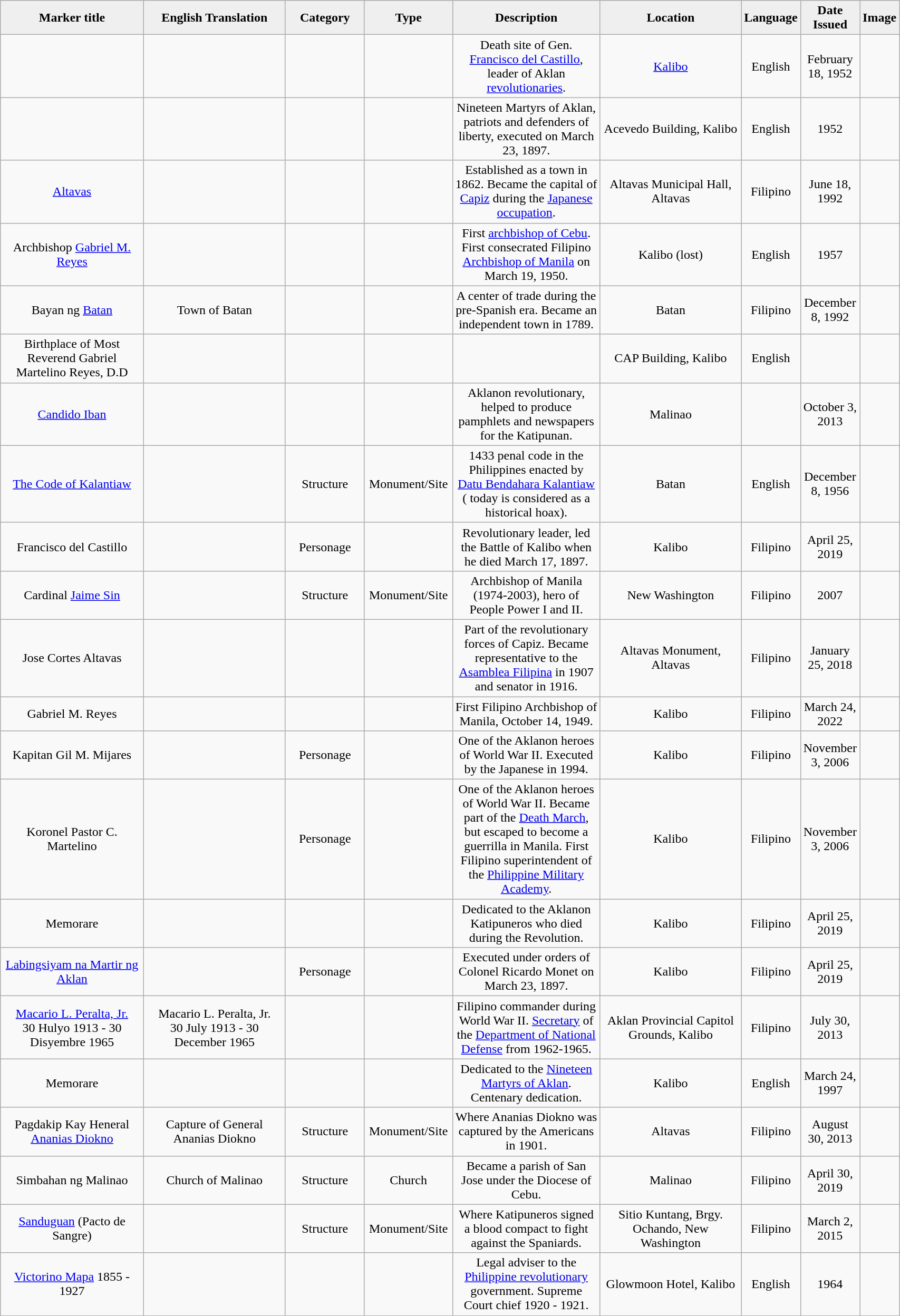<table class="wikitable" style="width:90%; text-align:center;">
<tr>
<th style="width:20%; background:#efefef;">Marker title</th>
<th style="width:20%; background:#efefef;">English Translation</th>
<th style="width:10%; background:#efefef;">Category</th>
<th style="width:10%; background:#efefef;">Type</th>
<th style="width:20%; background:#efefef;">Description</th>
<th style="width:20%; background:#efefef;">Location</th>
<th style="width:10%; background:#efefef;">Language</th>
<th style="width:10%; background:#efefef;">Date Issued</th>
<th style="width:10%; background:#efefef;">Image</th>
</tr>
<tr>
<td></td>
<td></td>
<td></td>
<td></td>
<td>Death site of Gen. <a href='#'>Francisco del Castillo</a>, leader of Aklan <a href='#'>revolutionaries</a>.</td>
<td><a href='#'>Kalibo</a></td>
<td>English</td>
<td>February 18, 1952</td>
<td></td>
</tr>
<tr>
<td></td>
<td></td>
<td></td>
<td></td>
<td>Nineteen Martyrs of Aklan, patriots and defenders of liberty, executed on March 23, 1897.</td>
<td>Acevedo Building, Kalibo</td>
<td>English</td>
<td>1952</td>
<td></td>
</tr>
<tr>
<td><a href='#'>Altavas</a></td>
<td></td>
<td></td>
<td></td>
<td>Established as a town in 1862. Became the capital of <a href='#'>Capiz</a> during the <a href='#'>Japanese occupation</a>.</td>
<td>Altavas Municipal Hall, Altavas</td>
<td>Filipino</td>
<td>June 18, 1992</td>
<td></td>
</tr>
<tr>
<td>Archbishop <a href='#'>Gabriel M. Reyes</a></td>
<td></td>
<td></td>
<td></td>
<td>First <a href='#'>archbishop of Cebu</a>. First consecrated Filipino <a href='#'>Archbishop of Manila</a> on March 19, 1950.</td>
<td>Kalibo (lost)</td>
<td>English</td>
<td>1957</td>
<td></td>
</tr>
<tr>
<td>Bayan ng <a href='#'>Batan</a></td>
<td>Town of Batan</td>
<td></td>
<td></td>
<td>A center of trade during the pre-Spanish era. Became an independent town in 1789.</td>
<td>Batan</td>
<td>Filipino</td>
<td>December 8, 1992</td>
<td></td>
</tr>
<tr>
<td>Birthplace of Most Reverend Gabriel Martelino Reyes, D.D</td>
<td></td>
<td></td>
<td></td>
<td></td>
<td>CAP Building, Kalibo</td>
<td>English</td>
<td></td>
<td></td>
</tr>
<tr>
<td><a href='#'>Candido Iban</a></td>
<td></td>
<td></td>
<td></td>
<td>Aklanon revolutionary, helped to produce pamphlets and newspapers for the Katipunan.</td>
<td>Malinao</td>
<td></td>
<td>October 3, 2013</td>
<td></td>
</tr>
<tr>
<td><a href='#'>The Code of Kalantiaw</a></td>
<td></td>
<td>Structure</td>
<td>Monument/Site</td>
<td>1433 penal code in the Philippines enacted by <a href='#'>Datu Bendahara Kalantiaw</a> ( today is considered as a historical hoax).</td>
<td>Batan</td>
<td>English</td>
<td>December 8, 1956</td>
<td></td>
</tr>
<tr>
<td>Francisco del Castillo </td>
<td></td>
<td>Personage</td>
<td></td>
<td>Revolutionary leader, led the Battle of Kalibo when he died March 17, 1897.</td>
<td>Kalibo</td>
<td>Filipino</td>
<td>April 25, 2019</td>
<td></td>
</tr>
<tr>
<td>Cardinal <a href='#'>Jaime Sin</a></td>
<td></td>
<td>Structure</td>
<td>Monument/Site</td>
<td>Archbishop of Manila (1974-2003), hero of People Power I and II.</td>
<td>New Washington</td>
<td>Filipino</td>
<td>2007</td>
<td></td>
</tr>
<tr>
<td>Jose Cortes Altavas</td>
<td></td>
<td></td>
<td></td>
<td>Part of the revolutionary forces of Capiz. Became representative to the <a href='#'>Asamblea Filipina</a> in 1907 and senator in 1916.</td>
<td>Altavas Monument, Altavas</td>
<td>Filipino</td>
<td>January 25, 2018</td>
<td></td>
</tr>
<tr>
<td>Gabriel M. Reyes</td>
<td></td>
<td></td>
<td></td>
<td>First Filipino Archbishop of Manila, October 14, 1949.</td>
<td>Kalibo</td>
<td>Filipino</td>
<td>March 24, 2022</td>
<td></td>
</tr>
<tr>
<td>Kapitan Gil M. Mijares</td>
<td></td>
<td>Personage</td>
<td></td>
<td>One of the Aklanon heroes of World War II. Executed by the Japanese in 1994.</td>
<td>Kalibo</td>
<td>Filipino</td>
<td>November 3, 2006</td>
<td></td>
</tr>
<tr>
<td>Koronel Pastor C. Martelino</td>
<td></td>
<td>Personage</td>
<td></td>
<td>One of the Aklanon heroes of World War II. Became part of the <a href='#'>Death March</a>, but escaped to become a guerrilla in Manila. First Filipino superintendent of the <a href='#'>Philippine Military Academy</a>.</td>
<td>Kalibo</td>
<td>Filipino</td>
<td>November 3, 2006</td>
<td></td>
</tr>
<tr>
<td>Memorare</td>
<td></td>
<td></td>
<td></td>
<td>Dedicated to the Aklanon Katipuneros who died during the Revolution.</td>
<td>Kalibo</td>
<td>Filipino</td>
<td>April 25, 2019</td>
<td></td>
</tr>
<tr>
<td><a href='#'>Labingsiyam na Martir ng Aklan</a></td>
<td></td>
<td>Personage</td>
<td></td>
<td>Executed under orders of Colonel Ricardo Monet on March 23, 1897.</td>
<td>Kalibo</td>
<td>Filipino</td>
<td>April 25, 2019</td>
<td></td>
</tr>
<tr>
<td><a href='#'>Macario L. Peralta, Jr.</a><br>30 Hulyo 1913 - 30 Disyembre 1965</td>
<td>Macario L. Peralta, Jr.<br>30 July 1913 - 30 December 1965</td>
<td></td>
<td></td>
<td>Filipino commander during World War II. <a href='#'>Secretary</a> of the <a href='#'>Department of National Defense</a> from 1962-1965.</td>
<td>Aklan Provincial Capitol Grounds, Kalibo</td>
<td>Filipino</td>
<td>July 30, 2013</td>
<td></td>
</tr>
<tr>
<td>Memorare</td>
<td></td>
<td></td>
<td></td>
<td>Dedicated to the <a href='#'>Nineteen Martyrs of Aklan</a>. Centenary dedication.</td>
<td>Kalibo</td>
<td>English</td>
<td>March 24, 1997</td>
<td></td>
</tr>
<tr>
<td>Pagdakip Kay Heneral <a href='#'>Ananias Diokno</a></td>
<td>Capture of General Ananias Diokno</td>
<td>Structure</td>
<td>Monument/Site</td>
<td>Where Ananias Diokno was captured by the Americans in 1901.</td>
<td>Altavas</td>
<td>Filipino</td>
<td>August 30, 2013</td>
<td></td>
</tr>
<tr>
<td>Simbahan ng Malinao</td>
<td>Church of Malinao</td>
<td>Structure</td>
<td>Church</td>
<td>Became a parish of San Jose under the Diocese of Cebu.</td>
<td>Malinao</td>
<td>Filipino</td>
<td>April 30, 2019</td>
<td></td>
</tr>
<tr>
<td><a href='#'>Sanduguan</a> (Pacto de Sangre)</td>
<td></td>
<td>Structure</td>
<td>Monument/Site</td>
<td>Where Katipuneros signed a blood compact to fight against the Spaniards.</td>
<td>Sitio Kuntang, Brgy. Ochando, New Washington</td>
<td>Filipino</td>
<td>March 2, 2015</td>
<td></td>
</tr>
<tr>
<td><a href='#'>Victorino Mapa</a> 1855 - 1927</td>
<td></td>
<td></td>
<td></td>
<td>Legal adviser to the <a href='#'>Philippine revolutionary</a> government. Supreme Court chief 1920 - 1921.</td>
<td>Glowmoon Hotel, Kalibo</td>
<td>English</td>
<td>1964</td>
<td></td>
</tr>
</table>
